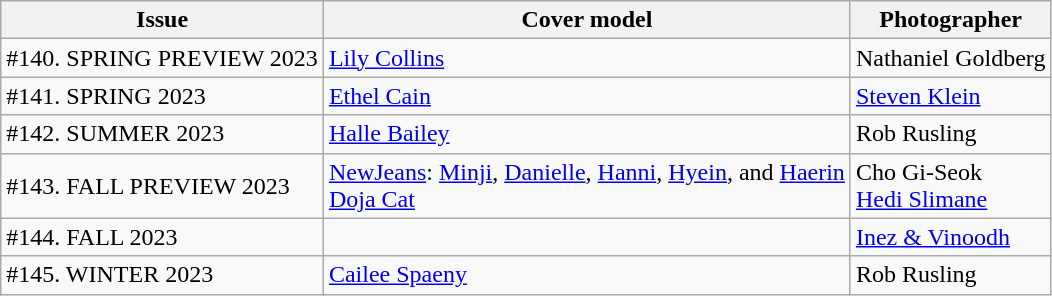<table class="sortable wikitable">
<tr>
<th>Issue</th>
<th>Cover model</th>
<th>Photographer</th>
</tr>
<tr>
<td>#140. SPRING PREVIEW 2023</td>
<td><a href='#'>Lily Collins</a></td>
<td>Nathaniel Goldberg</td>
</tr>
<tr>
<td>#141. SPRING 2023</td>
<td><a href='#'>Ethel Cain</a></td>
<td><a href='#'>Steven Klein</a></td>
</tr>
<tr>
<td>#142. SUMMER 2023</td>
<td><a href='#'>Halle Bailey</a></td>
<td>Rob Rusling</td>
</tr>
<tr>
<td>#143. FALL PREVIEW 2023</td>
<td><a href='#'>NewJeans</a>: <a href='#'>Minji</a>, <a href='#'>Danielle</a>, <a href='#'>Hanni</a>, <a href='#'>Hyein</a>, and <a href='#'>Haerin</a> <br> <a href='#'>Doja Cat</a></td>
<td>Cho Gi-Seok <br> <a href='#'>Hedi Slimane</a></td>
</tr>
<tr>
<td>#144. FALL 2023</td>
<td></td>
<td><a href='#'>Inez & Vinoodh</a></td>
</tr>
<tr>
<td>#145. WINTER 2023</td>
<td><a href='#'>Cailee Spaeny</a></td>
<td>Rob Rusling</td>
</tr>
</table>
